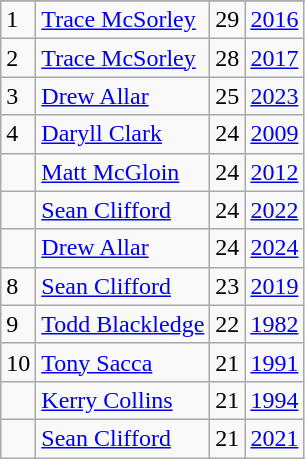<table class="wikitable">
<tr>
</tr>
<tr>
<td>1</td>
<td><a href='#'>Trace McSorley</a></td>
<td>29</td>
<td><a href='#'>2016</a></td>
</tr>
<tr>
<td>2</td>
<td><a href='#'>Trace McSorley</a></td>
<td>28</td>
<td><a href='#'>2017</a></td>
</tr>
<tr>
<td>3</td>
<td><a href='#'>Drew Allar</a></td>
<td>25</td>
<td><a href='#'>2023</a></td>
</tr>
<tr>
<td>4</td>
<td><a href='#'>Daryll Clark</a></td>
<td>24</td>
<td><a href='#'>2009</a></td>
</tr>
<tr>
<td></td>
<td><a href='#'>Matt McGloin</a></td>
<td>24</td>
<td><a href='#'>2012</a></td>
</tr>
<tr>
<td></td>
<td><a href='#'>Sean Clifford</a></td>
<td>24</td>
<td><a href='#'>2022</a></td>
</tr>
<tr>
<td></td>
<td><a href='#'>Drew Allar</a></td>
<td>24</td>
<td><a href='#'>2024</a></td>
</tr>
<tr>
<td>8</td>
<td><a href='#'>Sean Clifford</a></td>
<td>23</td>
<td><a href='#'>2019</a></td>
</tr>
<tr>
<td>9</td>
<td><a href='#'>Todd Blackledge</a></td>
<td>22</td>
<td><a href='#'>1982</a></td>
</tr>
<tr>
<td>10</td>
<td><a href='#'>Tony Sacca</a></td>
<td>21</td>
<td><a href='#'>1991</a></td>
</tr>
<tr>
<td></td>
<td><a href='#'>Kerry Collins</a></td>
<td>21</td>
<td><a href='#'>1994</a></td>
</tr>
<tr>
<td></td>
<td><a href='#'>Sean Clifford</a></td>
<td>21</td>
<td><a href='#'>2021</a></td>
</tr>
</table>
